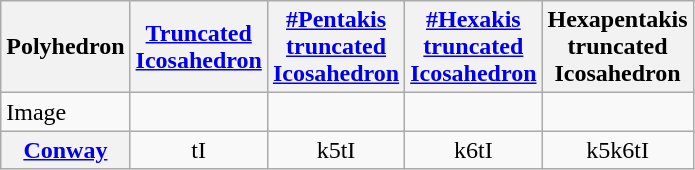<table class=wikitable width=450>
<tr>
<th>Polyhedron</th>
<th><a href='#'>Truncated Icosahedron</a></th>
<th><a href='#'>#Pentakis truncated Icosahedron</a></th>
<th><a href='#'>#Hexakis truncated Icosahedron</a></th>
<th>Hexapentakis truncated Icosahedron</th>
</tr>
<tr>
<td>Image</td>
<td></td>
<td></td>
<td></td>
<td></td>
</tr>
<tr align=center>
<th><a href='#'>Conway</a></th>
<td>tI</td>
<td>k5tI</td>
<td>k6tI</td>
<td>k5k6tI</td>
</tr>
</table>
